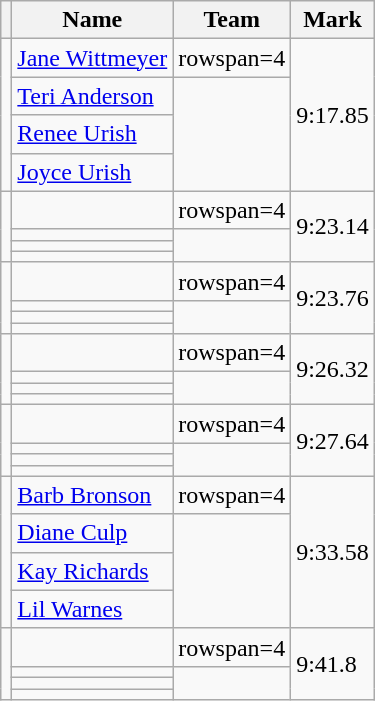<table class=wikitable>
<tr>
<th></th>
<th>Name</th>
<th>Team</th>
<th>Mark</th>
</tr>
<tr>
<td rowspan=4></td>
<td><a href='#'>Jane Wittmeyer</a></td>
<td>rowspan=4 </td>
<td rowspan=4>9:17.85</td>
</tr>
<tr>
<td><a href='#'>Teri Anderson</a></td>
</tr>
<tr>
<td><a href='#'>Renee Urish</a></td>
</tr>
<tr>
<td><a href='#'>Joyce Urish</a></td>
</tr>
<tr>
<td rowspan=4></td>
<td></td>
<td>rowspan=4 </td>
<td rowspan=4>9:23.14</td>
</tr>
<tr>
<td></td>
</tr>
<tr>
<td></td>
</tr>
<tr>
<td></td>
</tr>
<tr>
<td rowspan=4></td>
<td></td>
<td>rowspan=4 </td>
<td rowspan=4>9:23.76</td>
</tr>
<tr>
<td></td>
</tr>
<tr>
<td></td>
</tr>
<tr>
<td></td>
</tr>
<tr>
<td rowspan=4></td>
<td></td>
<td>rowspan=4 </td>
<td rowspan=4>9:26.32</td>
</tr>
<tr>
<td></td>
</tr>
<tr>
<td></td>
</tr>
<tr>
<td></td>
</tr>
<tr>
<td rowspan=4></td>
<td></td>
<td>rowspan=4 </td>
<td rowspan=4>9:27.64</td>
</tr>
<tr>
<td></td>
</tr>
<tr>
<td></td>
</tr>
<tr>
<td></td>
</tr>
<tr>
<td rowspan=4></td>
<td><a href='#'>Barb Bronson</a></td>
<td>rowspan=4 </td>
<td rowspan=4>9:33.58</td>
</tr>
<tr>
<td><a href='#'>Diane Culp</a></td>
</tr>
<tr>
<td><a href='#'>Kay Richards</a></td>
</tr>
<tr>
<td><a href='#'>Lil Warnes</a></td>
</tr>
<tr>
<td rowspan=4></td>
<td></td>
<td>rowspan=4 </td>
<td rowspan=4>9:41.8</td>
</tr>
<tr>
<td></td>
</tr>
<tr>
<td></td>
</tr>
<tr>
<td></td>
</tr>
</table>
